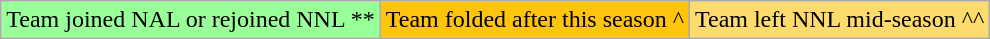<table class="wikitable" style="font-size:100%;line-height:1.1;">
<tr>
<td style="background-color:#99FF99;">Team joined NAL or rejoined NNL **</td>
<td style="background-color:#FFC40C;">Team folded after this season ^</td>
<td style="background-color:#FDDB6D;">Team left NNL mid-season ^^</td>
</tr>
</table>
